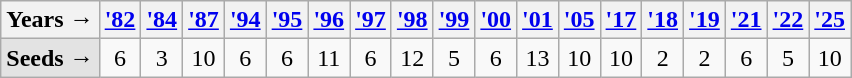<table class="wikitable">
<tr>
<th>Years →</th>
<th><a href='#'>'82</a></th>
<th><a href='#'>'84</a></th>
<th><a href='#'>'87</a></th>
<th><a href='#'>'94</a></th>
<th><a href='#'>'95</a></th>
<th><a href='#'>'96</a></th>
<th><a href='#'>'97</a></th>
<th><a href='#'>'98</a></th>
<th><a href='#'>'99</a></th>
<th><a href='#'>'00</a></th>
<th><a href='#'>'01</a></th>
<th><a href='#'>'05</a></th>
<th><a href='#'>'17</a></th>
<th><a href='#'>'18</a></th>
<th><a href='#'>'19</a></th>
<th><a href='#'>'21</a></th>
<th><a href='#'>'22</a></th>
<th><a href='#'>'25</a></th>
</tr>
<tr align=center>
<td align=left style="background: #e3e3e3;"><strong>Seeds →</strong></td>
<td>6</td>
<td>3</td>
<td>10</td>
<td>6</td>
<td>6</td>
<td>11</td>
<td>6</td>
<td>12</td>
<td>5</td>
<td>6</td>
<td>13</td>
<td>10</td>
<td>10</td>
<td>2</td>
<td>2</td>
<td>6</td>
<td>5</td>
<td>10</td>
</tr>
</table>
